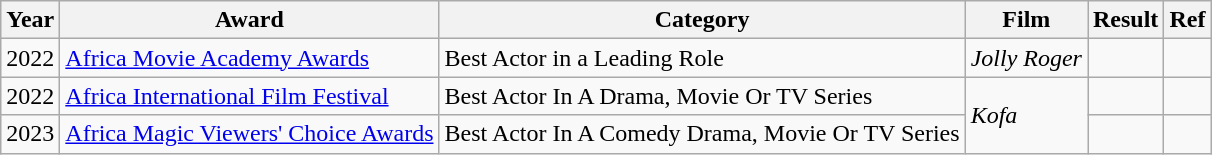<table class="wikitable">
<tr>
<th>Year</th>
<th>Award</th>
<th>Category</th>
<th>Film</th>
<th>Result</th>
<th>Ref</th>
</tr>
<tr>
<td>2022</td>
<td><a href='#'>Africa Movie Academy Awards</a></td>
<td>Best Actor in a Leading Role</td>
<td><em>Jolly Roger</em></td>
<td></td>
<td></td>
</tr>
<tr>
<td>2022</td>
<td><a href='#'>Africa International Film Festival</a></td>
<td>Best Actor In A Drama, Movie Or TV Series</td>
<td rowspan="2"><em>Kofa</em></td>
<td></td>
<td></td>
</tr>
<tr>
<td>2023</td>
<td><a href='#'>Africa Magic Viewers' Choice Awards</a></td>
<td>Best Actor In A Comedy Drama, Movie Or TV Series</td>
<td></td>
<td></td>
</tr>
</table>
